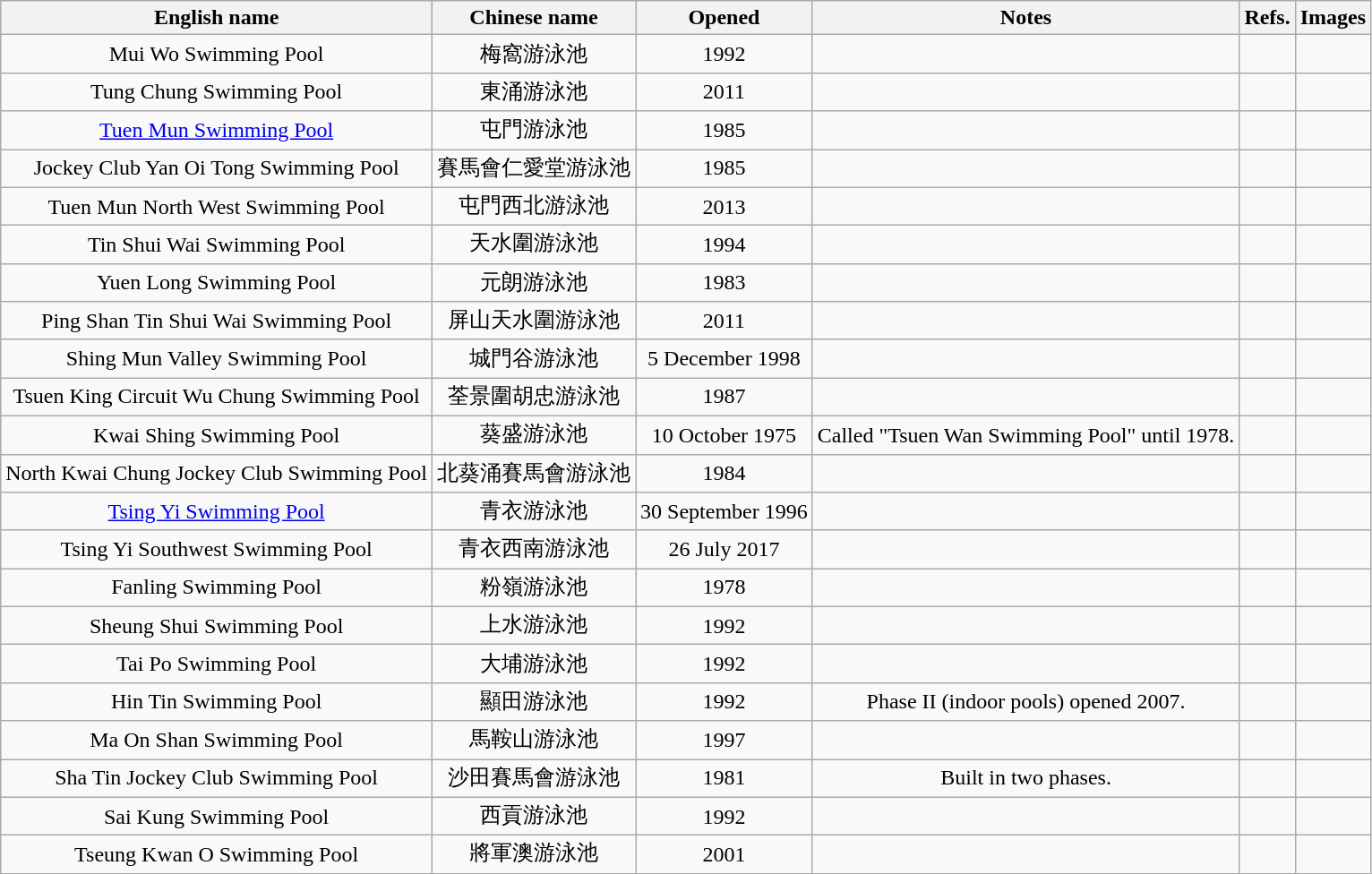<table class="wikitable" style="text-align: center">
<tr>
<th>English name</th>
<th>Chinese name</th>
<th>Opened</th>
<th>Notes</th>
<th>Refs.</th>
<th>Images</th>
</tr>
<tr>
<td>Mui Wo Swimming Pool</td>
<td>梅窩游泳池</td>
<td>1992</td>
<td></td>
<td></td>
<td></td>
</tr>
<tr>
<td>Tung Chung Swimming Pool</td>
<td>東涌游泳池</td>
<td>2011</td>
<td></td>
<td></td>
<td></td>
</tr>
<tr>
<td><a href='#'>Tuen Mun Swimming Pool</a></td>
<td>屯門游泳池</td>
<td>1985</td>
<td></td>
<td></td>
<td></td>
</tr>
<tr>
<td>Jockey Club Yan Oi Tong Swimming Pool</td>
<td>賽馬會仁愛堂游泳池</td>
<td>1985</td>
<td></td>
<td></td>
<td></td>
</tr>
<tr>
<td>Tuen Mun North West Swimming Pool</td>
<td>屯門西北游泳池</td>
<td>2013</td>
<td></td>
<td></td>
<td></td>
</tr>
<tr>
<td>Tin Shui Wai Swimming Pool</td>
<td>天水圍游泳池</td>
<td>1994</td>
<td></td>
<td></td>
<td></td>
</tr>
<tr>
<td>Yuen Long Swimming Pool</td>
<td>元朗游泳池</td>
<td>1983</td>
<td></td>
<td></td>
<td></td>
</tr>
<tr>
<td>Ping Shan Tin Shui Wai Swimming Pool</td>
<td>屏山天水圍游泳池</td>
<td>2011</td>
<td></td>
<td></td>
<td></td>
</tr>
<tr>
<td>Shing Mun Valley Swimming Pool</td>
<td>城門谷游泳池</td>
<td>5 December 1998</td>
<td></td>
<td></td>
<td></td>
</tr>
<tr>
<td>Tsuen King Circuit Wu Chung Swimming Pool</td>
<td>荃景圍胡忠游泳池</td>
<td>1987</td>
<td></td>
<td></td>
<td></td>
</tr>
<tr>
<td>Kwai Shing Swimming Pool</td>
<td>葵盛游泳池</td>
<td>10 October 1975</td>
<td>Called "Tsuen Wan Swimming Pool" until 1978.</td>
<td></td>
<td></td>
</tr>
<tr>
<td>North Kwai Chung Jockey Club Swimming Pool</td>
<td>北葵涌賽馬會游泳池</td>
<td>1984</td>
<td></td>
<td></td>
<td></td>
</tr>
<tr>
<td><a href='#'>Tsing Yi Swimming Pool</a></td>
<td>青衣游泳池</td>
<td>30 September 1996</td>
<td></td>
<td></td>
<td></td>
</tr>
<tr>
<td>Tsing Yi Southwest Swimming Pool</td>
<td>青衣西南游泳池</td>
<td>26 July 2017</td>
<td></td>
<td></td>
<td></td>
</tr>
<tr>
<td>Fanling Swimming Pool</td>
<td>粉嶺游泳池</td>
<td>1978</td>
<td></td>
<td></td>
<td></td>
</tr>
<tr>
<td>Sheung Shui Swimming Pool</td>
<td>上水游泳池</td>
<td>1992</td>
<td></td>
<td></td>
<td></td>
</tr>
<tr>
<td>Tai Po Swimming Pool</td>
<td>大埔游泳池</td>
<td>1992</td>
<td></td>
<td></td>
<td></td>
</tr>
<tr>
<td>Hin Tin Swimming Pool</td>
<td>顯田游泳池</td>
<td>1992</td>
<td>Phase II (indoor pools) opened 2007.</td>
<td></td>
<td></td>
</tr>
<tr>
<td>Ma On Shan Swimming Pool</td>
<td>馬鞍山游泳池</td>
<td>1997</td>
<td></td>
<td></td>
<td></td>
</tr>
<tr>
<td>Sha Tin Jockey Club Swimming Pool</td>
<td>沙田賽馬會游泳池</td>
<td>1981</td>
<td>Built in two phases.</td>
<td></td>
<td></td>
</tr>
<tr>
<td>Sai Kung Swimming Pool</td>
<td>西貢游泳池</td>
<td>1992</td>
<td></td>
<td></td>
<td></td>
</tr>
<tr>
<td>Tseung Kwan O Swimming Pool</td>
<td>將軍澳游泳池</td>
<td>2001</td>
<td></td>
<td></td>
<td></td>
</tr>
<tr>
</tr>
</table>
